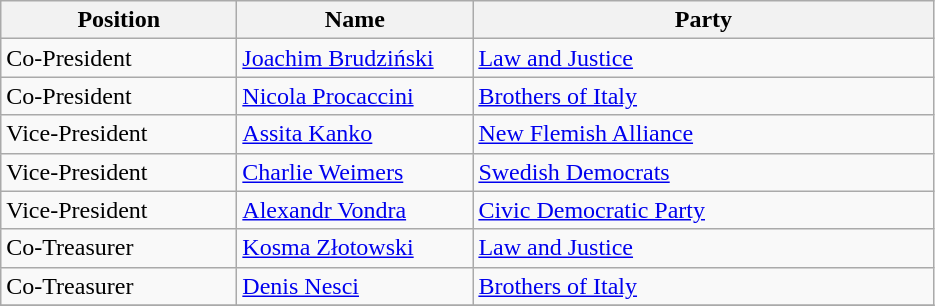<table class="wikitable">
<tr>
<th style="width:150px;">Position</th>
<th style="width:150px;">Name</th>
<th style="width:300px;">Party</th>
</tr>
<tr>
<td>Co-President</td>
<td><a href='#'>Joachim Brudziński</a></td>
<td> <a href='#'>Law and Justice</a></td>
</tr>
<tr>
<td>Co-President</td>
<td><a href='#'>Nicola Procaccini</a></td>
<td> <a href='#'>Brothers of Italy</a></td>
</tr>
<tr>
<td>Vice-President</td>
<td><a href='#'>Assita Kanko</a></td>
<td> <a href='#'>New Flemish Alliance</a></td>
</tr>
<tr>
<td>Vice-President</td>
<td><a href='#'>Charlie Weimers</a></td>
<td> <a href='#'>Swedish Democrats</a></td>
</tr>
<tr>
<td>Vice-President</td>
<td><a href='#'>Alexandr Vondra</a></td>
<td> <a href='#'>Civic Democratic Party</a></td>
</tr>
<tr>
<td>Co-Treasurer</td>
<td><a href='#'>Kosma Złotowski</a></td>
<td> <a href='#'>Law and Justice</a></td>
</tr>
<tr>
<td>Co-Treasurer</td>
<td><a href='#'>Denis Nesci</a></td>
<td> <a href='#'>Brothers of Italy</a></td>
</tr>
<tr>
</tr>
</table>
